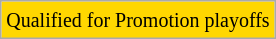<table class="wikitable">
<tr>
<td style="background:#FFD700;"><small>Qualified for Promotion playoffs</small></td>
</tr>
</table>
